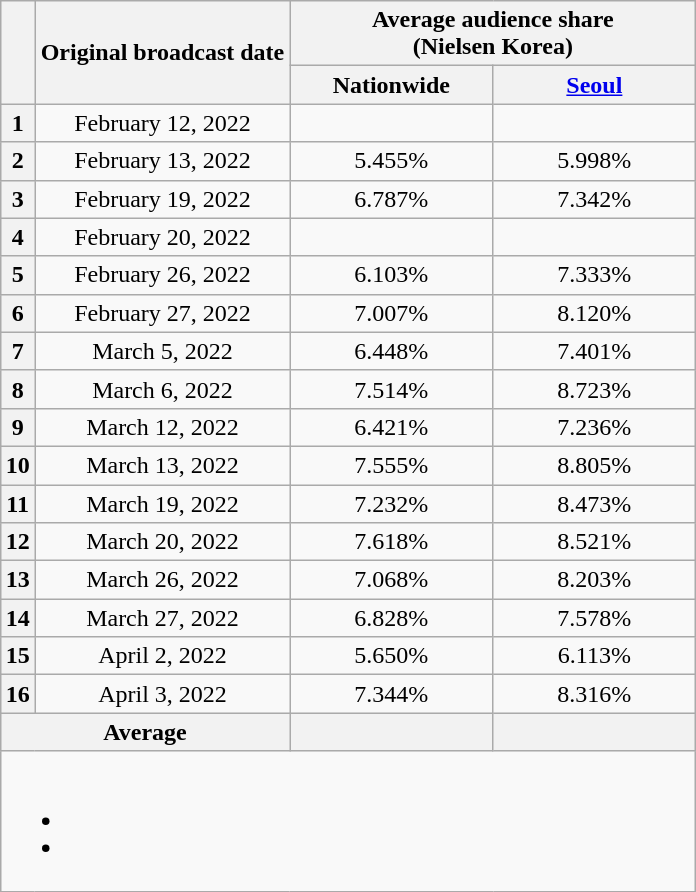<table class="wikitable" style="text-align:center; max-width:500px; margin-left: auto; margin-right: auto">
<tr>
<th scope="col" rowspan="2"></th>
<th scope="col" rowspan="2">Original broadcast date</th>
<th scope="col" colspan="2">Average audience share<br>(Nielsen Korea)</th>
</tr>
<tr>
<th scope="col" style="width:8em">Nationwide</th>
<th scope="col" style="width:8em"><a href='#'>Seoul</a></th>
</tr>
<tr>
<th scope="row">1</th>
<td>February 12, 2022</td>
<td><strong></strong> </td>
<td><strong></strong> </td>
</tr>
<tr>
<th scope="col">2</th>
<td>February 13, 2022</td>
<td>5.455% </td>
<td>5.998% </td>
</tr>
<tr>
<th scope="row">3</th>
<td>February 19, 2022</td>
<td>6.787% </td>
<td>7.342% </td>
</tr>
<tr>
<th scope="row">4</th>
<td>February 20, 2022</td>
<td><strong></strong> </td>
<td><strong></strong> </td>
</tr>
<tr>
<th scope="row">5</th>
<td>February 26, 2022</td>
<td>6.103% </td>
<td>7.333% </td>
</tr>
<tr>
<th scope="row">6</th>
<td>February 27, 2022</td>
<td>7.007% </td>
<td>8.120% </td>
</tr>
<tr>
<th scope="row">7</th>
<td>March 5, 2022</td>
<td>6.448% </td>
<td>7.401% </td>
</tr>
<tr>
<th scope="row">8</th>
<td>March 6, 2022</td>
<td>7.514% </td>
<td>8.723% </td>
</tr>
<tr>
<th scope="row">9</th>
<td>March 12, 2022</td>
<td>6.421% </td>
<td>7.236% </td>
</tr>
<tr>
<th scope="row">10</th>
<td>March 13, 2022</td>
<td>7.555% </td>
<td>8.805% </td>
</tr>
<tr>
<th scope="row">11</th>
<td>March 19, 2022</td>
<td>7.232% </td>
<td>8.473% </td>
</tr>
<tr>
<th scope="row">12</th>
<td>March 20, 2022</td>
<td>7.618% </td>
<td>8.521% </td>
</tr>
<tr>
<th scope="row">13</th>
<td>March 26, 2022</td>
<td>7.068% </td>
<td>8.203% </td>
</tr>
<tr>
<th scope="row">14</th>
<td>March 27, 2022</td>
<td>6.828% </td>
<td>7.578% </td>
</tr>
<tr>
<th scope="row">15</th>
<td>April 2, 2022</td>
<td>5.650% </td>
<td>6.113% </td>
</tr>
<tr>
<th scope="row">16</th>
<td>April 3, 2022</td>
<td>7.344% </td>
<td>8.316% </td>
</tr>
<tr>
<th scope="col" colspan="2">Average</th>
<th scope="col"></th>
<th scope="col"></th>
</tr>
<tr>
<td colspan="4"><br><ul><li></li><li></li></ul></td>
</tr>
</table>
